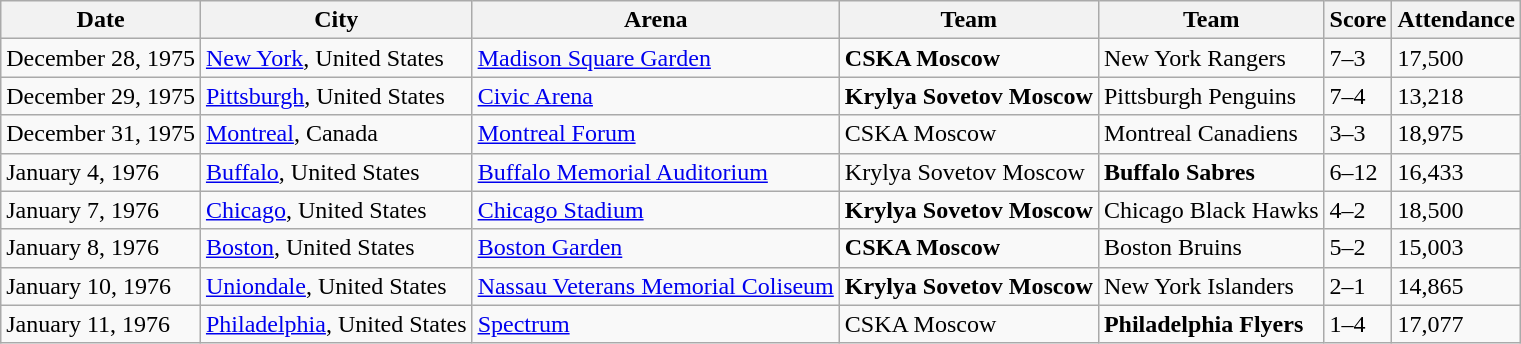<table class="wikitable">
<tr>
<th>Date</th>
<th>City</th>
<th>Arena</th>
<th>Team</th>
<th>Team</th>
<th>Score</th>
<th>Attendance</th>
</tr>
<tr>
<td>December 28, 1975</td>
<td><a href='#'>New York</a>, United States</td>
<td><a href='#'>Madison Square Garden</a></td>
<td><strong>CSKA Moscow</strong></td>
<td>New York Rangers</td>
<td>7–3</td>
<td>17,500</td>
</tr>
<tr>
<td>December 29, 1975</td>
<td><a href='#'>Pittsburgh</a>, United States</td>
<td><a href='#'>Civic Arena</a></td>
<td><strong>Krylya Sovetov Moscow</strong></td>
<td>Pittsburgh Penguins</td>
<td>7–4</td>
<td>13,218</td>
</tr>
<tr>
<td>December 31, 1975</td>
<td><a href='#'>Montreal</a>, Canada</td>
<td><a href='#'>Montreal Forum</a></td>
<td>CSKA Moscow</td>
<td>Montreal Canadiens</td>
<td>3–3</td>
<td>18,975</td>
</tr>
<tr>
<td>January 4, 1976</td>
<td><a href='#'>Buffalo</a>, United States</td>
<td><a href='#'>Buffalo Memorial Auditorium</a></td>
<td>Krylya Sovetov Moscow</td>
<td><strong>Buffalo Sabres</strong></td>
<td>6–12</td>
<td>16,433</td>
</tr>
<tr>
<td>January 7, 1976</td>
<td><a href='#'>Chicago</a>, United States</td>
<td><a href='#'>Chicago Stadium</a></td>
<td><strong>Krylya Sovetov Moscow</strong></td>
<td>Chicago Black Hawks</td>
<td>4–2</td>
<td>18,500</td>
</tr>
<tr>
<td>January 8, 1976</td>
<td><a href='#'>Boston</a>, United States</td>
<td><a href='#'>Boston Garden</a></td>
<td><strong>CSKA Moscow</strong></td>
<td>Boston Bruins</td>
<td>5–2</td>
<td>15,003</td>
</tr>
<tr>
<td>January 10, 1976</td>
<td><a href='#'>Uniondale</a>, United States</td>
<td><a href='#'>Nassau Veterans Memorial Coliseum</a></td>
<td><strong>Krylya Sovetov Moscow</strong></td>
<td>New York Islanders</td>
<td>2–1</td>
<td>14,865</td>
</tr>
<tr>
<td>January 11, 1976</td>
<td><a href='#'>Philadelphia</a>, United States</td>
<td><a href='#'>Spectrum</a></td>
<td>CSKA Moscow</td>
<td><strong>Philadelphia Flyers</strong></td>
<td>1–4</td>
<td>17,077</td>
</tr>
</table>
